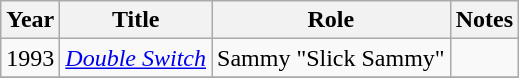<table class="wikitable sortable">
<tr>
<th>Year</th>
<th>Title</th>
<th>Role</th>
<th>Notes</th>
</tr>
<tr>
<td>1993</td>
<td><em><a href='#'>Double Switch</a></em></td>
<td>Sammy "Slick Sammy"</td>
<td></td>
</tr>
<tr>
</tr>
</table>
